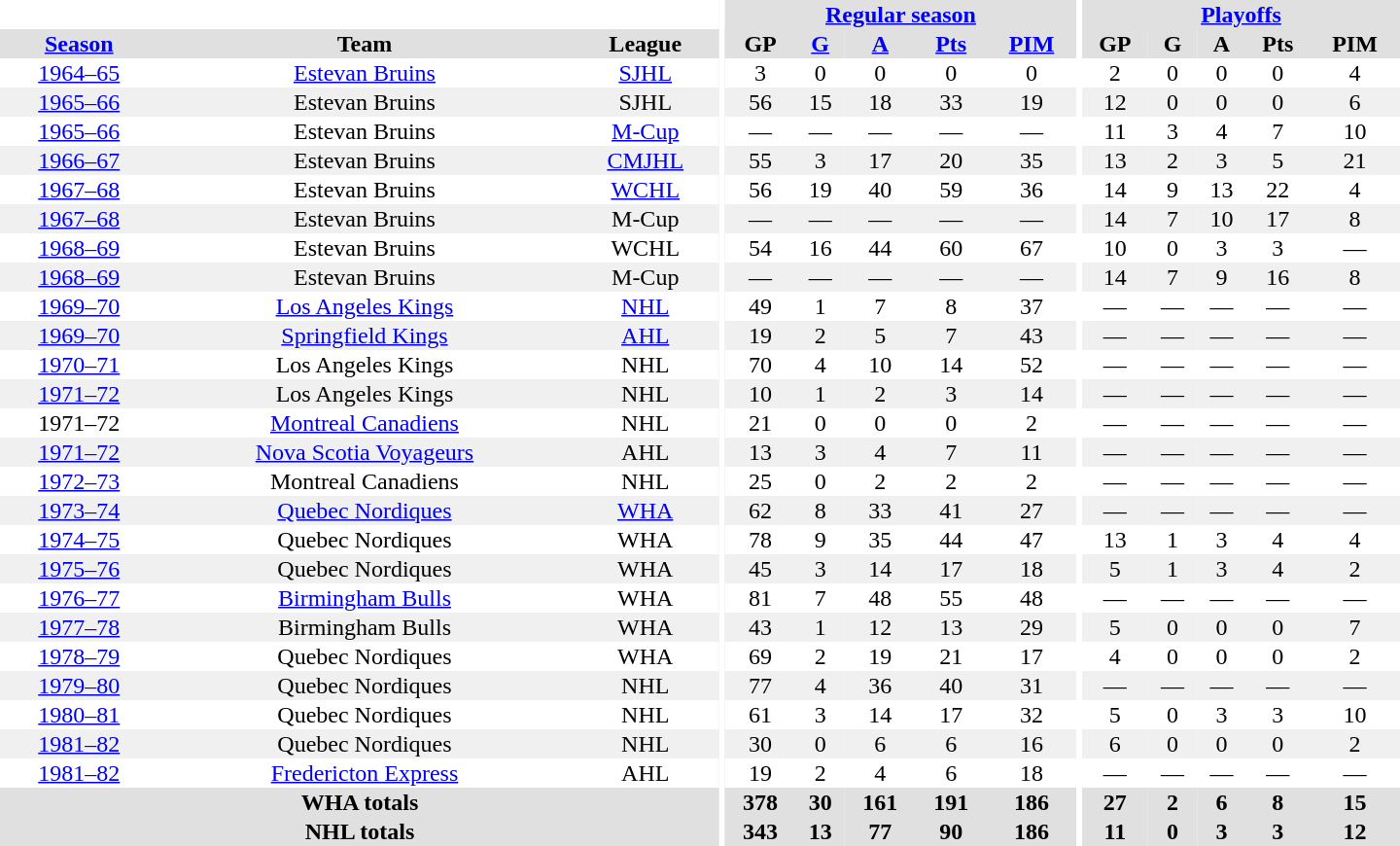<table border="0" cellpadding="1" cellspacing="0" style="text-align:center; width:60em">
<tr bgcolor="#e0e0e0">
<th colspan="3" bgcolor="#ffffff"></th>
<th rowspan="100" bgcolor="#ffffff"></th>
<th colspan="5"><a href='#'>Regular season</a></th>
<th rowspan="100" bgcolor="#ffffff"></th>
<th colspan="5"><a href='#'>Playoffs</a></th>
</tr>
<tr bgcolor="#e0e0e0">
<th><a href='#'>Season</a></th>
<th>Team</th>
<th>League</th>
<th>GP</th>
<th><a href='#'>G</a></th>
<th><a href='#'>A</a></th>
<th><a href='#'>Pts</a></th>
<th><a href='#'>PIM</a></th>
<th>GP</th>
<th>G</th>
<th>A</th>
<th>Pts</th>
<th>PIM</th>
</tr>
<tr>
<td><a href='#'>1964–65</a></td>
<td><a href='#'>Estevan Bruins</a></td>
<td><a href='#'>SJHL</a></td>
<td>3</td>
<td>0</td>
<td>0</td>
<td>0</td>
<td>0</td>
<td>2</td>
<td>0</td>
<td>0</td>
<td>0</td>
<td>4</td>
</tr>
<tr bgcolor="#f0f0f0">
<td><a href='#'>1965–66</a></td>
<td>Estevan Bruins</td>
<td>SJHL</td>
<td>56</td>
<td>15</td>
<td>18</td>
<td>33</td>
<td>19</td>
<td>12</td>
<td>0</td>
<td>0</td>
<td>0</td>
<td>6</td>
</tr>
<tr>
<td><a href='#'>1965–66</a></td>
<td>Estevan Bruins</td>
<td><a href='#'>M-Cup</a></td>
<td>—</td>
<td>—</td>
<td>—</td>
<td>—</td>
<td>—</td>
<td>11</td>
<td>3</td>
<td>4</td>
<td>7</td>
<td>10</td>
</tr>
<tr bgcolor="#f0f0f0">
<td><a href='#'>1966–67</a></td>
<td>Estevan Bruins</td>
<td><a href='#'>CMJHL</a></td>
<td>55</td>
<td>3</td>
<td>17</td>
<td>20</td>
<td>35</td>
<td>13</td>
<td>2</td>
<td>3</td>
<td>5</td>
<td>21</td>
</tr>
<tr>
<td><a href='#'>1967–68</a></td>
<td>Estevan Bruins</td>
<td><a href='#'>WCHL</a></td>
<td>56</td>
<td>19</td>
<td>40</td>
<td>59</td>
<td>36</td>
<td>14</td>
<td>9</td>
<td>13</td>
<td>22</td>
<td>4</td>
</tr>
<tr bgcolor="#f0f0f0">
<td><a href='#'>1967–68</a></td>
<td>Estevan Bruins</td>
<td>M-Cup</td>
<td>—</td>
<td>—</td>
<td>—</td>
<td>—</td>
<td>—</td>
<td>14</td>
<td>7</td>
<td>10</td>
<td>17</td>
<td>8</td>
</tr>
<tr>
<td><a href='#'>1968–69</a></td>
<td>Estevan Bruins</td>
<td>WCHL</td>
<td>54</td>
<td>16</td>
<td>44</td>
<td>60</td>
<td>67</td>
<td>10</td>
<td>0</td>
<td>3</td>
<td>3</td>
<td>—</td>
</tr>
<tr bgcolor="#f0f0f0">
<td><a href='#'>1968–69</a></td>
<td>Estevan Bruins</td>
<td>M-Cup</td>
<td>—</td>
<td>—</td>
<td>—</td>
<td>—</td>
<td>—</td>
<td>14</td>
<td>7</td>
<td>9</td>
<td>16</td>
<td>8</td>
</tr>
<tr>
<td><a href='#'>1969–70</a></td>
<td><a href='#'>Los Angeles Kings</a></td>
<td><a href='#'>NHL</a></td>
<td>49</td>
<td>1</td>
<td>7</td>
<td>8</td>
<td>37</td>
<td>—</td>
<td>—</td>
<td>—</td>
<td>—</td>
<td>—</td>
</tr>
<tr bgcolor="#f0f0f0">
<td><a href='#'>1969–70</a></td>
<td><a href='#'>Springfield Kings</a></td>
<td><a href='#'>AHL</a></td>
<td>19</td>
<td>2</td>
<td>5</td>
<td>7</td>
<td>43</td>
<td>—</td>
<td>—</td>
<td>—</td>
<td>—</td>
<td>—</td>
</tr>
<tr>
<td><a href='#'>1970–71</a></td>
<td>Los Angeles Kings</td>
<td>NHL</td>
<td>70</td>
<td>4</td>
<td>10</td>
<td>14</td>
<td>52</td>
<td>—</td>
<td>—</td>
<td>—</td>
<td>—</td>
<td>—</td>
</tr>
<tr bgcolor="#f0f0f0">
<td><a href='#'>1971–72</a></td>
<td>Los Angeles Kings</td>
<td>NHL</td>
<td>10</td>
<td>1</td>
<td>2</td>
<td>3</td>
<td>14</td>
<td>—</td>
<td>—</td>
<td>—</td>
<td>—</td>
<td>—</td>
</tr>
<tr>
<td>1971–72</td>
<td><a href='#'>Montreal Canadiens</a></td>
<td>NHL</td>
<td>21</td>
<td>0</td>
<td>0</td>
<td>0</td>
<td>2</td>
<td>—</td>
<td>—</td>
<td>—</td>
<td>—</td>
<td>—</td>
</tr>
<tr bgcolor="#f0f0f0">
<td><a href='#'>1971–72</a></td>
<td><a href='#'>Nova Scotia Voyageurs</a></td>
<td>AHL</td>
<td>13</td>
<td>3</td>
<td>4</td>
<td>7</td>
<td>11</td>
<td>—</td>
<td>—</td>
<td>—</td>
<td>—</td>
<td>—</td>
</tr>
<tr>
<td><a href='#'>1972–73</a></td>
<td>Montreal Canadiens</td>
<td>NHL</td>
<td>25</td>
<td>0</td>
<td>2</td>
<td>2</td>
<td>2</td>
<td>—</td>
<td>—</td>
<td>—</td>
<td>—</td>
<td>—</td>
</tr>
<tr bgcolor="#f0f0f0">
<td><a href='#'>1973–74</a></td>
<td><a href='#'>Quebec Nordiques</a></td>
<td><a href='#'>WHA</a></td>
<td>62</td>
<td>8</td>
<td>33</td>
<td>41</td>
<td>27</td>
<td>—</td>
<td>—</td>
<td>—</td>
<td>—</td>
<td>—</td>
</tr>
<tr>
<td><a href='#'>1974–75</a></td>
<td>Quebec Nordiques</td>
<td>WHA</td>
<td>78</td>
<td>9</td>
<td>35</td>
<td>44</td>
<td>47</td>
<td>13</td>
<td>1</td>
<td>3</td>
<td>4</td>
<td>4</td>
</tr>
<tr bgcolor="#f0f0f0">
<td><a href='#'>1975–76</a></td>
<td>Quebec Nordiques</td>
<td>WHA</td>
<td>45</td>
<td>3</td>
<td>14</td>
<td>17</td>
<td>18</td>
<td>5</td>
<td>1</td>
<td>3</td>
<td>4</td>
<td>2</td>
</tr>
<tr>
<td><a href='#'>1976–77</a></td>
<td><a href='#'>Birmingham Bulls</a></td>
<td>WHA</td>
<td>81</td>
<td>7</td>
<td>48</td>
<td>55</td>
<td>48</td>
<td>—</td>
<td>—</td>
<td>—</td>
<td>—</td>
<td>—</td>
</tr>
<tr bgcolor="#f0f0f0">
<td><a href='#'>1977–78</a></td>
<td>Birmingham Bulls</td>
<td>WHA</td>
<td>43</td>
<td>1</td>
<td>12</td>
<td>13</td>
<td>29</td>
<td>5</td>
<td>0</td>
<td>0</td>
<td>0</td>
<td>7</td>
</tr>
<tr>
<td><a href='#'>1978–79</a></td>
<td>Quebec Nordiques</td>
<td>WHA</td>
<td>69</td>
<td>2</td>
<td>19</td>
<td>21</td>
<td>17</td>
<td>4</td>
<td>0</td>
<td>0</td>
<td>0</td>
<td>2</td>
</tr>
<tr bgcolor="#f0f0f0">
<td><a href='#'>1979–80</a></td>
<td>Quebec Nordiques</td>
<td>NHL</td>
<td>77</td>
<td>4</td>
<td>36</td>
<td>40</td>
<td>31</td>
<td>—</td>
<td>—</td>
<td>—</td>
<td>—</td>
<td>—</td>
</tr>
<tr>
<td><a href='#'>1980–81</a></td>
<td>Quebec Nordiques</td>
<td>NHL</td>
<td>61</td>
<td>3</td>
<td>14</td>
<td>17</td>
<td>32</td>
<td>5</td>
<td>0</td>
<td>3</td>
<td>3</td>
<td>10</td>
</tr>
<tr bgcolor="#f0f0f0">
<td><a href='#'>1981–82</a></td>
<td>Quebec Nordiques</td>
<td>NHL</td>
<td>30</td>
<td>0</td>
<td>6</td>
<td>6</td>
<td>16</td>
<td>6</td>
<td>0</td>
<td>0</td>
<td>0</td>
<td>2</td>
</tr>
<tr>
<td><a href='#'>1981–82</a></td>
<td><a href='#'>Fredericton Express</a></td>
<td>AHL</td>
<td>19</td>
<td>2</td>
<td>4</td>
<td>6</td>
<td>18</td>
<td>—</td>
<td>—</td>
<td>—</td>
<td>—</td>
<td>—</td>
</tr>
<tr bgcolor="#e0e0e0">
<th colspan="3">WHA totals</th>
<th>378</th>
<th>30</th>
<th>161</th>
<th>191</th>
<th>186</th>
<th>27</th>
<th>2</th>
<th>6</th>
<th>8</th>
<th>15</th>
</tr>
<tr bgcolor="#e0e0e0">
<th colspan="3">NHL totals</th>
<th>343</th>
<th>13</th>
<th>77</th>
<th>90</th>
<th>186</th>
<th>11</th>
<th>0</th>
<th>3</th>
<th>3</th>
<th>12</th>
</tr>
</table>
